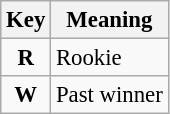<table class="wikitable" style="font-size: 95%;">
<tr>
<th>Key</th>
<th>Meaning</th>
</tr>
<tr>
<td align="center"><strong><span>R</span></strong></td>
<td>Rookie</td>
</tr>
<tr>
<td align="center"><strong><span>W</span></strong></td>
<td>Past winner</td>
</tr>
</table>
